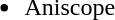<table>
<tr>
<td valign="top"><br><ul><li>Aniscope</li></ul></td>
</tr>
</table>
